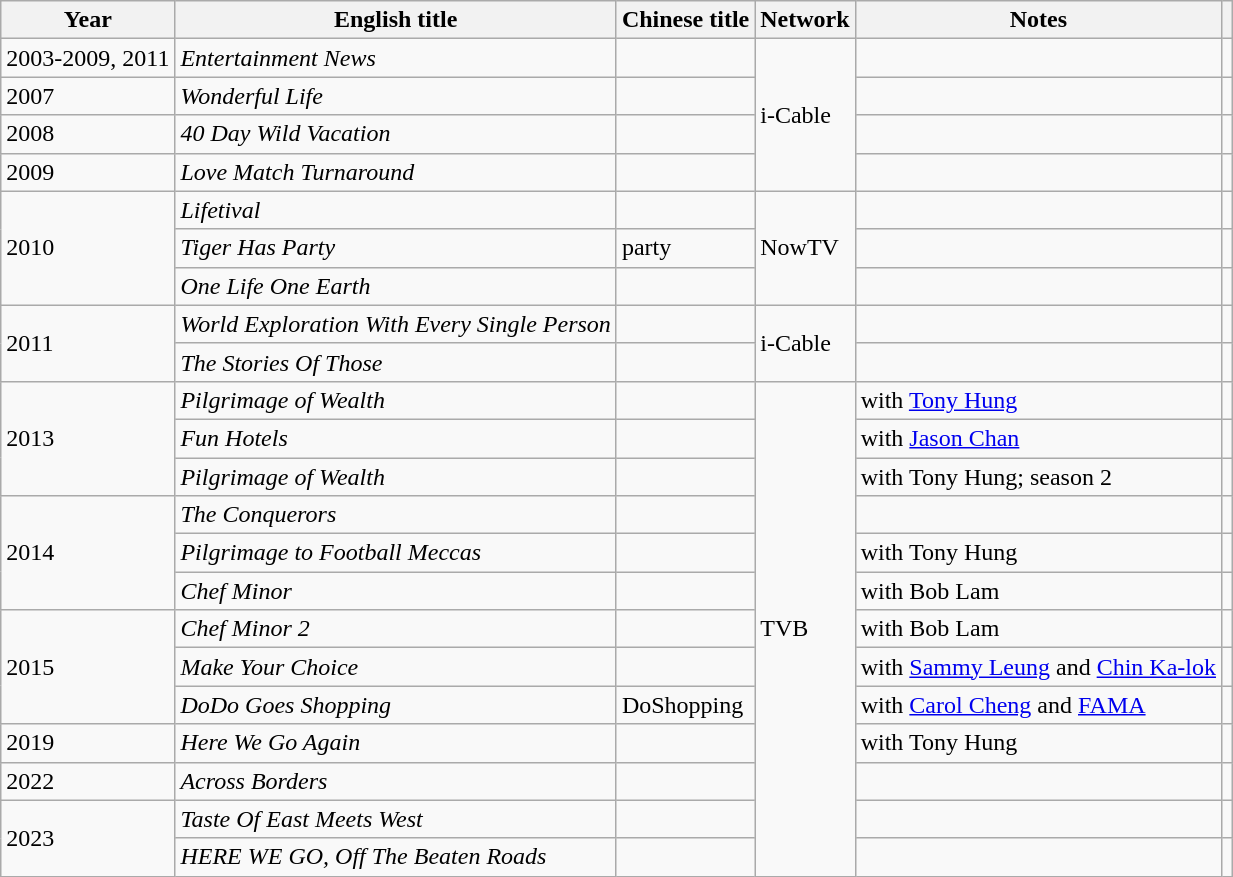<table class="wikitable sortable plainrowheaders">
<tr>
<th scope="col">Year</th>
<th scope="col">English title</th>
<th scope="col">Chinese title</th>
<th scope="col">Network</th>
<th scope="col">Notes</th>
<th scope="col" class="unsortable"></th>
</tr>
<tr>
<td>2003-2009, 2011</td>
<td><em>Entertainment News</em></td>
<td></td>
<td rowspan="4">i-Cable</td>
<td></td>
<td></td>
</tr>
<tr>
<td>2007</td>
<td><em>Wonderful Life</em></td>
<td></td>
<td></td>
<td></td>
</tr>
<tr>
<td>2008</td>
<td><em>40 Day Wild Vacation</em></td>
<td></td>
<td></td>
<td></td>
</tr>
<tr>
<td>2009</td>
<td><em>Love Match Turnaround</em></td>
<td></td>
<td></td>
<td></td>
</tr>
<tr>
<td rowspan=3>2010</td>
<td><em>Lifetival</em></td>
<td></td>
<td rowspan="3">NowTV</td>
<td></td>
<td></td>
</tr>
<tr>
<td><em>Tiger Has Party</em></td>
<td> party</td>
<td></td>
<td></td>
</tr>
<tr>
<td><em>One Life One Earth</em></td>
<td></td>
<td></td>
<td></td>
</tr>
<tr>
<td rowspan="2">2011</td>
<td><em>World Exploration With Every Single Person</em></td>
<td></td>
<td rowspan="2">i-Cable</td>
<td></td>
<td></td>
</tr>
<tr>
<td><em>The Stories Of Those</em></td>
<td></td>
<td></td>
<td></td>
</tr>
<tr>
<td rowspan=3>2013</td>
<td><em>Pilgrimage of Wealth</em></td>
<td></td>
<td rowspan="13">TVB</td>
<td>with <a href='#'>Tony Hung</a></td>
<td></td>
</tr>
<tr>
<td><em>Fun Hotels</em></td>
<td></td>
<td>with <a href='#'>Jason Chan</a></td>
<td></td>
</tr>
<tr>
<td><em>Pilgrimage of Wealth</em></td>
<td></td>
<td>with Tony Hung; season 2</td>
<td></td>
</tr>
<tr>
<td rowspan=3>2014</td>
<td><em>The Conquerors</em></td>
<td></td>
<td></td>
<td></td>
</tr>
<tr>
<td><em>Pilgrimage to Football Meccas</em></td>
<td></td>
<td>with Tony Hung</td>
<td></td>
</tr>
<tr>
<td><em>Chef Minor</em></td>
<td></td>
<td>with Bob Lam</td>
<td></td>
</tr>
<tr>
<td rowspan=3>2015</td>
<td><em>Chef Minor 2</em></td>
<td></td>
<td>with Bob Lam</td>
<td></td>
</tr>
<tr>
<td><em>Make Your Choice</em></td>
<td></td>
<td>with <a href='#'>Sammy Leung</a> and <a href='#'>Chin Ka-lok</a></td>
<td></td>
</tr>
<tr>
<td><em>DoDo Goes Shopping</em></td>
<td>DoShopping</td>
<td>with <a href='#'>Carol Cheng</a> and <a href='#'>FAMA</a></td>
<td></td>
</tr>
<tr>
<td>2019</td>
<td><em>Here We Go Again</em></td>
<td></td>
<td>with Tony Hung</td>
<td></td>
</tr>
<tr>
<td>2022</td>
<td><em>Across Borders</em></td>
<td></td>
<td></td>
<td></td>
</tr>
<tr>
<td rowspan=2>2023</td>
<td><em>Taste Of East Meets West</em></td>
<td></td>
<td></td>
<td></td>
</tr>
<tr>
<td><em>HERE WE GO, Off The Beaten Roads</em></td>
<td></td>
<td></td>
<td></td>
</tr>
</table>
